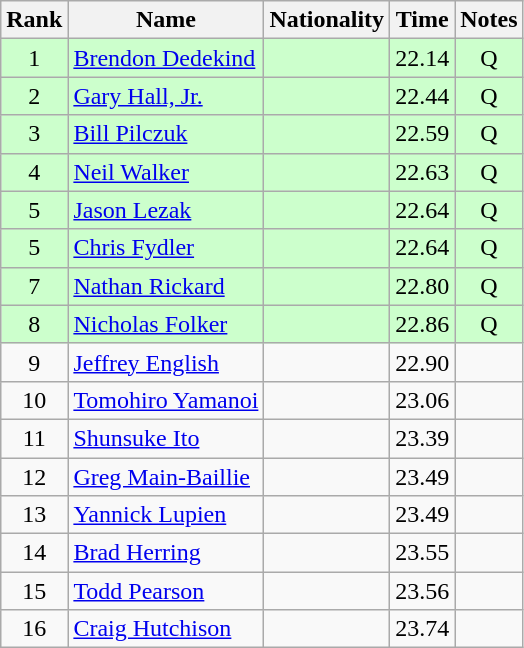<table class="wikitable sortable" style="text-align:center">
<tr>
<th>Rank</th>
<th>Name</th>
<th>Nationality</th>
<th>Time</th>
<th>Notes</th>
</tr>
<tr bgcolor=ccffcc>
<td>1</td>
<td align=left><a href='#'>Brendon Dedekind</a></td>
<td align=left></td>
<td>22.14</td>
<td>Q</td>
</tr>
<tr bgcolor=ccffcc>
<td>2</td>
<td align=left><a href='#'>Gary Hall, Jr.</a></td>
<td align=left></td>
<td>22.44</td>
<td>Q</td>
</tr>
<tr bgcolor=ccffcc>
<td>3</td>
<td align=left><a href='#'>Bill Pilczuk</a></td>
<td align=left></td>
<td>22.59</td>
<td>Q</td>
</tr>
<tr bgcolor=ccffcc>
<td>4</td>
<td align=left><a href='#'>Neil Walker</a></td>
<td align=left></td>
<td>22.63</td>
<td>Q</td>
</tr>
<tr bgcolor=ccffcc>
<td>5</td>
<td align=left><a href='#'>Jason Lezak</a></td>
<td align=left></td>
<td>22.64</td>
<td>Q</td>
</tr>
<tr bgcolor=ccffcc>
<td>5</td>
<td align=left><a href='#'>Chris Fydler</a></td>
<td align=left></td>
<td>22.64</td>
<td>Q</td>
</tr>
<tr bgcolor=ccffcc>
<td>7</td>
<td align=left><a href='#'>Nathan Rickard</a></td>
<td align=left></td>
<td>22.80</td>
<td>Q</td>
</tr>
<tr bgcolor=ccffcc>
<td>8</td>
<td align=left><a href='#'>Nicholas Folker</a></td>
<td align=left></td>
<td>22.86</td>
<td>Q</td>
</tr>
<tr>
<td>9</td>
<td align=left><a href='#'>Jeffrey English</a></td>
<td align=left></td>
<td>22.90</td>
<td></td>
</tr>
<tr>
<td>10</td>
<td align=left><a href='#'>Tomohiro Yamanoi</a></td>
<td align=left></td>
<td>23.06</td>
<td></td>
</tr>
<tr>
<td>11</td>
<td align=left><a href='#'>Shunsuke Ito</a></td>
<td align=left></td>
<td>23.39</td>
<td></td>
</tr>
<tr>
<td>12</td>
<td align=left><a href='#'>Greg Main-Baillie</a></td>
<td align=left></td>
<td>23.49</td>
<td></td>
</tr>
<tr>
<td>13</td>
<td align=left><a href='#'>Yannick Lupien</a></td>
<td align=left></td>
<td>23.49</td>
<td></td>
</tr>
<tr>
<td>14</td>
<td align=left><a href='#'>Brad Herring</a></td>
<td align=left></td>
<td>23.55</td>
<td></td>
</tr>
<tr>
<td>15</td>
<td align=left><a href='#'>Todd Pearson</a></td>
<td align=left></td>
<td>23.56</td>
<td></td>
</tr>
<tr>
<td>16</td>
<td align=left><a href='#'>Craig Hutchison</a></td>
<td align=left></td>
<td>23.74</td>
<td></td>
</tr>
</table>
